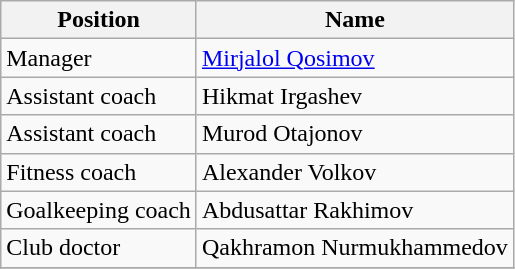<table class="wikitable">
<tr>
<th>Position</th>
<th>Name</th>
</tr>
<tr>
<td>Manager</td>
<td> <a href='#'>Mirjalol Qosimov</a></td>
</tr>
<tr>
<td>Assistant coach</td>
<td> Hikmat Irgashev</td>
</tr>
<tr>
<td>Assistant coach</td>
<td> Murod Otajonov</td>
</tr>
<tr>
<td>Fitness coach</td>
<td> Alexander Volkov</td>
</tr>
<tr>
<td>Goalkeeping coach</td>
<td> Abdusattar Rakhimov</td>
</tr>
<tr>
<td>Club doctor</td>
<td> Qakhramon Nurmukhammedov</td>
</tr>
<tr>
</tr>
</table>
